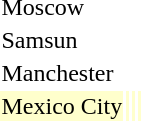<table>
<tr>
<td rowspan=2>Moscow</td>
<td rowspan=2></td>
<td rowspan=2></td>
<td></td>
</tr>
<tr>
<td></td>
</tr>
<tr>
<td rowspan=2>Samsun</td>
<td rowspan=2></td>
<td rowspan=2></td>
<td></td>
</tr>
<tr>
<td></td>
</tr>
<tr>
<td rowspan=2>Manchester</td>
<td rowspan=2></td>
<td rowspan=2></td>
<td></td>
</tr>
<tr>
<td></td>
</tr>
<tr bgcolor=ffffcc>
<td>Mexico City</td>
<td></td>
<td></td>
<td></td>
</tr>
</table>
